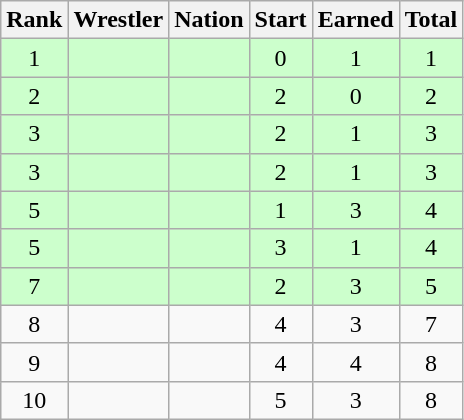<table class="wikitable sortable" style="text-align:center;">
<tr>
<th>Rank</th>
<th>Wrestler</th>
<th>Nation</th>
<th>Start</th>
<th>Earned</th>
<th>Total</th>
</tr>
<tr style="background:#cfc;">
<td>1</td>
<td align=left></td>
<td align=left></td>
<td>0</td>
<td>1</td>
<td>1</td>
</tr>
<tr style="background:#cfc;">
<td>2</td>
<td align=left></td>
<td align=left></td>
<td>2</td>
<td>0</td>
<td>2</td>
</tr>
<tr style="background:#cfc;">
<td>3</td>
<td align=left></td>
<td align=left></td>
<td>2</td>
<td>1</td>
<td>3</td>
</tr>
<tr style="background:#cfc;">
<td>3</td>
<td align=left></td>
<td align=left></td>
<td>2</td>
<td>1</td>
<td>3</td>
</tr>
<tr style="background:#cfc;">
<td>5</td>
<td align=left></td>
<td align=left></td>
<td>1</td>
<td>3</td>
<td>4</td>
</tr>
<tr style="background:#cfc;">
<td>5</td>
<td align=left></td>
<td align=left></td>
<td>3</td>
<td>1</td>
<td>4</td>
</tr>
<tr style="background:#cfc;">
<td>7</td>
<td align=left></td>
<td align=left></td>
<td>2</td>
<td>3</td>
<td>5</td>
</tr>
<tr>
<td>8</td>
<td align=left></td>
<td align=left></td>
<td>4</td>
<td>3</td>
<td>7</td>
</tr>
<tr>
<td>9</td>
<td align=left></td>
<td align=left></td>
<td>4</td>
<td>4</td>
<td>8</td>
</tr>
<tr>
<td>10</td>
<td align=left></td>
<td align=left></td>
<td>5</td>
<td>3</td>
<td>8</td>
</tr>
</table>
